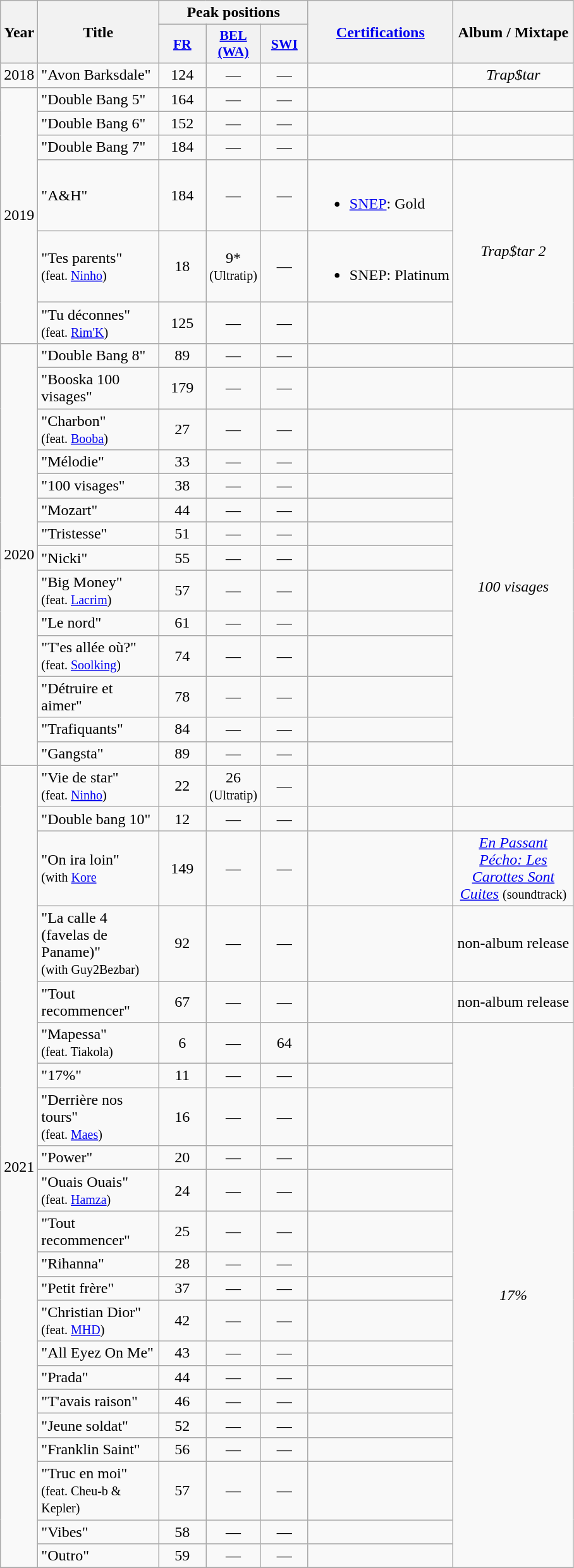<table class="wikitable">
<tr>
<th align="center" rowspan="2" width="10">Year</th>
<th align="center" rowspan="2" width="120">Title</th>
<th align="center" colspan="3" width="20">Peak positions</th>
<th scope="col" rowspan="2"><a href='#'>Certifications</a></th>
<th align="center" rowspan="2" width="120">Album / Mixtape</th>
</tr>
<tr>
<th scope="col" style="width:3em;font-size:90%;"><a href='#'>FR</a><br></th>
<th scope="col" style="width:3em;font-size:90%;"><a href='#'>BEL (WA)</a><br></th>
<th scope="col" style="width:3em;font-size:90%;"><a href='#'>SWI</a><br></th>
</tr>
<tr>
<td style="text-align:center;">2018</td>
<td>"Avon Barksdale"</td>
<td style="text-align:center;">124</td>
<td style="text-align:center;">—</td>
<td style="text-align:center;">—</td>
<td></td>
<td style="text-align:center;"><em>Trap$tar</em></td>
</tr>
<tr>
<td style="text-align:center;" rowspan=6>2019</td>
<td>"Double Bang 5"</td>
<td style="text-align:center;">164</td>
<td style="text-align:center;">—</td>
<td style="text-align:center;">—</td>
<td></td>
<td style="text-align:center;"></td>
</tr>
<tr>
<td>"Double Bang 6"</td>
<td style="text-align:center;">152</td>
<td style="text-align:center;">—</td>
<td style="text-align:center;">—</td>
<td></td>
<td style="text-align:center;"></td>
</tr>
<tr>
<td>"Double Bang 7"</td>
<td style="text-align:center;">184</td>
<td style="text-align:center;">—</td>
<td style="text-align:center;">—</td>
<td></td>
<td style="text-align:center;"></td>
</tr>
<tr>
<td>"A&H"</td>
<td style="text-align:center;">184</td>
<td style="text-align:center;">—</td>
<td style="text-align:center;">—</td>
<td><br><ul><li><a href='#'>SNEP</a>: Gold</li></ul></td>
<td style="text-align:center;" rowspan=3><em>Trap$tar 2</em></td>
</tr>
<tr>
<td>"Tes parents"<br><small>(feat. <a href='#'>Ninho</a>)</small></td>
<td style="text-align:center;">18</td>
<td style="text-align:center;">9*<br><small>(Ultratip)</small></td>
<td style="text-align:center;">—</td>
<td><br><ul><li>SNEP: Platinum</li></ul></td>
</tr>
<tr>
<td>"Tu déconnes"<br><small>(feat. <a href='#'>Rim'K</a>)</small></td>
<td style="text-align:center;">125</td>
<td style="text-align:center;">—</td>
<td style="text-align:center;">—</td>
<td></td>
</tr>
<tr>
<td style="text-align:center;" rowspan=14>2020</td>
<td>"Double Bang 8"</td>
<td style="text-align:center;">89</td>
<td style="text-align:center;">—</td>
<td style="text-align:center;">—</td>
<td></td>
<td style="text-align:center;"></td>
</tr>
<tr>
<td>"Booska 100 visages"</td>
<td style="text-align:center;">179</td>
<td style="text-align:center;">—</td>
<td style="text-align:center;">—</td>
<td></td>
<td style="text-align:center;"></td>
</tr>
<tr>
<td>"Charbon"<br><small>(feat. <a href='#'>Booba</a>)</small></td>
<td style="text-align:center;">27</td>
<td style="text-align:center;">—</td>
<td style="text-align:center;">—</td>
<td></td>
<td style="text-align:center;" rowspan=12><em>100 visages</em></td>
</tr>
<tr>
<td>"Mélodie"</td>
<td style="text-align:center;">33</td>
<td style="text-align:center;">—</td>
<td style="text-align:center;">—</td>
<td></td>
</tr>
<tr>
<td>"100 visages"</td>
<td style="text-align:center;">38</td>
<td style="text-align:center;">—</td>
<td style="text-align:center;">—</td>
<td></td>
</tr>
<tr>
<td>"Mozart"</td>
<td style="text-align:center;">44</td>
<td style="text-align:center;">—</td>
<td style="text-align:center;">—</td>
<td></td>
</tr>
<tr>
<td>"Tristesse"</td>
<td style="text-align:center;">51</td>
<td style="text-align:center;">—</td>
<td style="text-align:center;">—</td>
<td></td>
</tr>
<tr>
<td>"Nicki"</td>
<td style="text-align:center;">55</td>
<td style="text-align:center;">—</td>
<td style="text-align:center;">—</td>
<td></td>
</tr>
<tr>
<td>"Big Money"<br><small>(feat. <a href='#'>Lacrim</a>)</small></td>
<td style="text-align:center;">57</td>
<td style="text-align:center;">—</td>
<td style="text-align:center;">—</td>
<td></td>
</tr>
<tr>
<td>"Le nord"</td>
<td style="text-align:center;">61</td>
<td style="text-align:center;">—</td>
<td style="text-align:center;">—</td>
<td></td>
</tr>
<tr>
<td>"T'es allée où?" <br><small>(feat. <a href='#'>Soolking</a>)</small></td>
<td style="text-align:center;">74</td>
<td style="text-align:center;">—</td>
<td style="text-align:center;">—</td>
<td></td>
</tr>
<tr>
<td>"Détruire et aimer"</td>
<td style="text-align:center;">78</td>
<td style="text-align:center;">—</td>
<td style="text-align:center;">—</td>
<td></td>
</tr>
<tr>
<td>"Trafiquants"</td>
<td style="text-align:center;">84</td>
<td style="text-align:center;">—</td>
<td style="text-align:center;">—</td>
<td></td>
</tr>
<tr>
<td>"Gangsta"</td>
<td style="text-align:center;">89</td>
<td style="text-align:center;">—</td>
<td style="text-align:center;">—</td>
<td></td>
</tr>
<tr>
<td style="text-align:center;" rowspan=22>2021</td>
<td>"Vie de star"<br><small>(feat. <a href='#'>Ninho</a>)</small></td>
<td style="text-align:center;">22</td>
<td style="text-align:center;">26<br><small>(Ultratip)</small></td>
<td style="text-align:center;">—</td>
<td></td>
<td style="text-align:center;"></td>
</tr>
<tr>
<td>"Double bang 10"</td>
<td style="text-align:center;">12</td>
<td style="text-align:center;">—</td>
<td style="text-align:center;">—</td>
<td></td>
<td style="text-align:center;"></td>
</tr>
<tr>
<td>"On ira loin"<br><small>(with <a href='#'>Kore</a></small></td>
<td style="text-align:center;">149</td>
<td style="text-align:center;">—</td>
<td style="text-align:center;">—</td>
<td></td>
<td style="text-align:center;"><em><a href='#'>En Passant Pécho: Les Carottes Sont Cuites</a></em> <small>(soundtrack)</small></td>
</tr>
<tr>
<td>"La calle 4 (favelas de Paname)"<br><small>(with Guy2Bezbar)</small></td>
<td style="text-align:center;">92</td>
<td style="text-align:center;">—</td>
<td style="text-align:center;">—</td>
<td></td>
<td style="text-align:center;">non-album release</td>
</tr>
<tr>
<td>"Tout recommencer"</td>
<td style="text-align:center;">67</td>
<td style="text-align:center;">—</td>
<td style="text-align:center;">—</td>
<td></td>
<td style="text-align:center;">non-album release</td>
</tr>
<tr>
<td>"Mapessa"<br><small>(feat. Tiakola)</small></td>
<td style="text-align:center;">6</td>
<td style="text-align:center;">—</td>
<td style="text-align:center;">64</td>
<td></td>
<td style="text-align:center;" rowspan=18><em>17%</em></td>
</tr>
<tr>
<td>"17%"</td>
<td style="text-align:center;">11</td>
<td style="text-align:center;">—</td>
<td style="text-align:center;">—</td>
<td></td>
</tr>
<tr>
<td>"Derrière nos tours"<br><small>(feat. <a href='#'>Maes</a>)</small></td>
<td style="text-align:center;">16</td>
<td style="text-align:center;">—</td>
<td style="text-align:center;">—</td>
<td></td>
</tr>
<tr>
<td>"Power"</td>
<td style="text-align:center;">20</td>
<td style="text-align:center;">—</td>
<td style="text-align:center;">—</td>
<td></td>
</tr>
<tr>
<td>"Ouais Ouais"<br><small>(feat. <a href='#'>Hamza</a>)</small></td>
<td style="text-align:center;">24</td>
<td style="text-align:center;">—</td>
<td style="text-align:center;">—</td>
<td></td>
</tr>
<tr>
<td>"Tout recommencer"</td>
<td style="text-align:center;">25</td>
<td style="text-align:center;">—</td>
<td style="text-align:center;">—</td>
<td></td>
</tr>
<tr>
<td>"Rihanna"</td>
<td style="text-align:center;">28</td>
<td style="text-align:center;">—</td>
<td style="text-align:center;">—</td>
<td></td>
</tr>
<tr>
<td>"Petit frère"</td>
<td style="text-align:center;">37</td>
<td style="text-align:center;">—</td>
<td style="text-align:center;">—</td>
<td></td>
</tr>
<tr>
<td>"Christian Dior"<br><small>(feat. <a href='#'>MHD</a>)</small></td>
<td style="text-align:center;">42</td>
<td style="text-align:center;">—</td>
<td style="text-align:center;">—</td>
<td></td>
</tr>
<tr>
<td>"All Eyez On Me"</td>
<td style="text-align:center;">43</td>
<td style="text-align:center;">—</td>
<td style="text-align:center;">—</td>
<td></td>
</tr>
<tr>
<td>"Prada"</td>
<td style="text-align:center;">44</td>
<td style="text-align:center;">—</td>
<td style="text-align:center;">—</td>
<td></td>
</tr>
<tr>
<td>"T'avais raison"</td>
<td style="text-align:center;">46</td>
<td style="text-align:center;">—</td>
<td style="text-align:center;">—</td>
<td></td>
</tr>
<tr>
<td>"Jeune soldat"</td>
<td style="text-align:center;">52</td>
<td style="text-align:center;">—</td>
<td style="text-align:center;">—</td>
<td></td>
</tr>
<tr>
<td>"Franklin Saint"</td>
<td style="text-align:center;">56</td>
<td style="text-align:center;">—</td>
<td style="text-align:center;">—</td>
<td></td>
</tr>
<tr>
<td>"Truc en moi" <br><small>(feat. Cheu-b & Kepler)</small></td>
<td style="text-align:center;">57</td>
<td style="text-align:center;">—</td>
<td style="text-align:center;">—</td>
<td></td>
</tr>
<tr>
<td>"Vibes"</td>
<td style="text-align:center;">58</td>
<td style="text-align:center;">—</td>
<td style="text-align:center;">—</td>
<td></td>
</tr>
<tr>
<td>"Outro"</td>
<td style="text-align:center;">59</td>
<td style="text-align:center;">—</td>
<td style="text-align:center;">—</td>
<td></td>
</tr>
<tr>
</tr>
</table>
